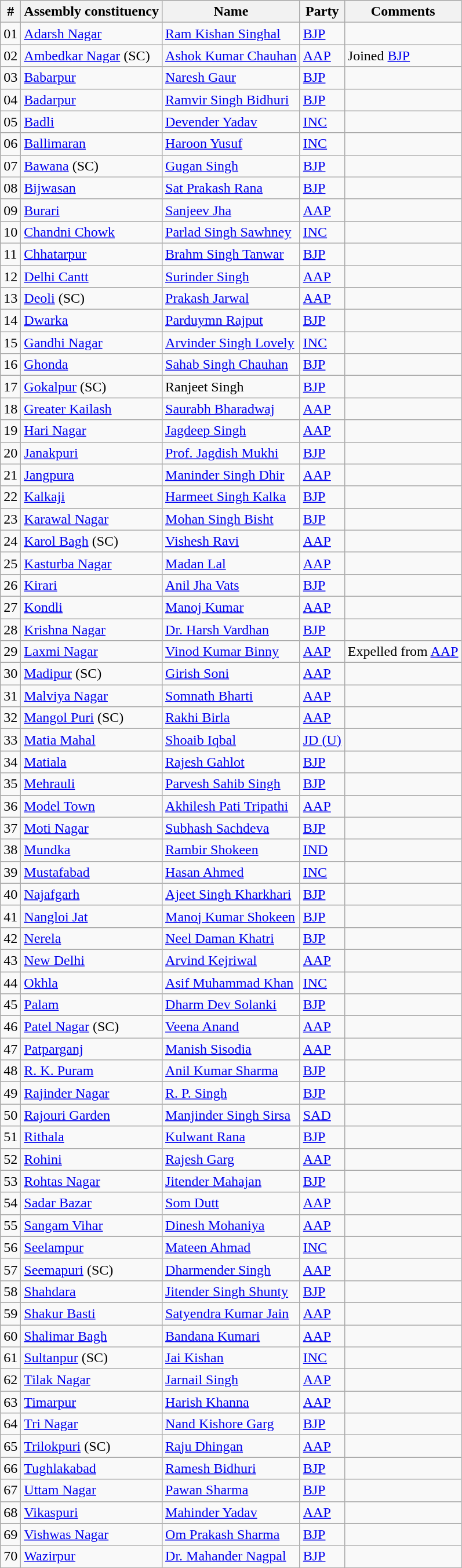<table class="wikitable sortable">
<tr>
<th>#</th>
<th>Assembly constituency</th>
<th>Name</th>
<th>Party</th>
<th>Comments</th>
</tr>
<tr>
<td>01</td>
<td><a href='#'>Adarsh Nagar</a></td>
<td><a href='#'>Ram Kishan Singhal</a></td>
<td><a href='#'>BJP</a></td>
<td></td>
</tr>
<tr>
<td>02</td>
<td><a href='#'>Ambedkar Nagar</a> (SC)</td>
<td><a href='#'>Ashok Kumar Chauhan</a></td>
<td><a href='#'>AAP</a></td>
<td>Joined <a href='#'>BJP</a></td>
</tr>
<tr>
<td>03</td>
<td><a href='#'>Babarpur</a></td>
<td><a href='#'>Naresh Gaur</a></td>
<td><a href='#'>BJP</a></td>
<td></td>
</tr>
<tr>
<td>04</td>
<td><a href='#'>Badarpur</a></td>
<td><a href='#'>Ramvir Singh Bidhuri</a></td>
<td><a href='#'>BJP</a></td>
<td></td>
</tr>
<tr>
<td>05</td>
<td><a href='#'>Badli</a></td>
<td><a href='#'>Devender Yadav</a></td>
<td><a href='#'>INC</a></td>
<td></td>
</tr>
<tr>
<td>06</td>
<td><a href='#'>Ballimaran</a></td>
<td><a href='#'>Haroon Yusuf</a></td>
<td><a href='#'>INC</a></td>
<td></td>
</tr>
<tr>
<td>07</td>
<td><a href='#'>Bawana</a> (SC)</td>
<td><a href='#'>Gugan Singh</a></td>
<td><a href='#'>BJP</a></td>
<td></td>
</tr>
<tr>
<td>08</td>
<td><a href='#'>Bijwasan</a></td>
<td><a href='#'>Sat Prakash Rana</a></td>
<td><a href='#'>BJP</a></td>
<td></td>
</tr>
<tr>
<td>09</td>
<td><a href='#'>Burari</a></td>
<td><a href='#'>Sanjeev Jha</a></td>
<td><a href='#'>AAP</a></td>
<td></td>
</tr>
<tr>
<td>10</td>
<td><a href='#'>Chandni Chowk</a></td>
<td><a href='#'>Parlad Singh Sawhney</a></td>
<td><a href='#'>INC</a></td>
<td></td>
</tr>
<tr>
<td>11</td>
<td><a href='#'>Chhatarpur</a></td>
<td><a href='#'>Brahm Singh Tanwar</a></td>
<td><a href='#'>BJP</a></td>
<td></td>
</tr>
<tr>
<td>12</td>
<td><a href='#'>Delhi Cantt</a></td>
<td><a href='#'>Surinder Singh</a></td>
<td><a href='#'>AAP</a></td>
<td></td>
</tr>
<tr>
<td>13</td>
<td><a href='#'>Deoli</a> (SC)</td>
<td><a href='#'>Prakash Jarwal</a></td>
<td><a href='#'>AAP</a></td>
<td></td>
</tr>
<tr>
<td>14</td>
<td><a href='#'>Dwarka</a></td>
<td><a href='#'>Parduymn Rajput</a></td>
<td><a href='#'>BJP</a></td>
<td></td>
</tr>
<tr>
<td>15</td>
<td><a href='#'>Gandhi Nagar</a></td>
<td><a href='#'>Arvinder Singh Lovely</a></td>
<td><a href='#'>INC</a></td>
<td></td>
</tr>
<tr>
<td>16</td>
<td><a href='#'>Ghonda</a></td>
<td><a href='#'>Sahab Singh Chauhan</a></td>
<td><a href='#'>BJP</a></td>
<td></td>
</tr>
<tr>
<td>17</td>
<td><a href='#'>Gokalpur</a> (SC)</td>
<td>Ranjeet Singh</td>
<td><a href='#'>BJP</a></td>
<td></td>
</tr>
<tr>
<td>18</td>
<td><a href='#'>Greater Kailash</a></td>
<td><a href='#'>Saurabh Bharadwaj</a></td>
<td><a href='#'>AAP</a></td>
<td></td>
</tr>
<tr>
<td>19</td>
<td><a href='#'>Hari Nagar</a></td>
<td><a href='#'>Jagdeep Singh</a></td>
<td><a href='#'>AAP</a></td>
<td></td>
</tr>
<tr>
<td>20</td>
<td><a href='#'>Janakpuri</a></td>
<td><a href='#'>Prof. Jagdish Mukhi</a></td>
<td><a href='#'>BJP</a></td>
<td></td>
</tr>
<tr>
<td>21</td>
<td><a href='#'>Jangpura</a></td>
<td><a href='#'>Maninder Singh Dhir</a></td>
<td><a href='#'>AAP</a></td>
<td></td>
</tr>
<tr>
<td>22</td>
<td><a href='#'>Kalkaji</a></td>
<td><a href='#'>Harmeet Singh Kalka</a></td>
<td><a href='#'>BJP</a></td>
<td></td>
</tr>
<tr>
<td>23</td>
<td><a href='#'>Karawal Nagar</a></td>
<td><a href='#'>Mohan Singh Bisht</a></td>
<td><a href='#'>BJP</a></td>
<td></td>
</tr>
<tr>
<td>24</td>
<td><a href='#'>Karol Bagh</a> (SC)</td>
<td><a href='#'>Vishesh Ravi</a></td>
<td><a href='#'>AAP</a></td>
<td></td>
</tr>
<tr>
<td>25</td>
<td><a href='#'>Kasturba Nagar</a></td>
<td><a href='#'>Madan Lal</a></td>
<td><a href='#'>AAP</a></td>
<td></td>
</tr>
<tr>
<td>26</td>
<td><a href='#'>Kirari</a></td>
<td><a href='#'>Anil Jha Vats</a></td>
<td><a href='#'>BJP</a></td>
<td></td>
</tr>
<tr>
<td>27</td>
<td><a href='#'>Kondli</a></td>
<td><a href='#'>Manoj Kumar</a></td>
<td><a href='#'>AAP</a></td>
<td></td>
</tr>
<tr>
<td>28</td>
<td><a href='#'>Krishna Nagar</a></td>
<td><a href='#'>Dr. Harsh Vardhan</a></td>
<td><a href='#'>BJP</a></td>
<td></td>
</tr>
<tr>
<td>29</td>
<td><a href='#'>Laxmi Nagar</a></td>
<td><a href='#'>Vinod Kumar Binny</a></td>
<td><a href='#'>AAP</a></td>
<td>Expelled from <a href='#'>AAP</a></td>
</tr>
<tr>
<td>30</td>
<td><a href='#'>Madipur</a> (SC)</td>
<td><a href='#'>Girish Soni</a></td>
<td><a href='#'>AAP</a></td>
<td></td>
</tr>
<tr>
<td>31</td>
<td><a href='#'>Malviya Nagar</a></td>
<td><a href='#'>Somnath Bharti</a></td>
<td><a href='#'>AAP</a></td>
<td></td>
</tr>
<tr>
<td>32</td>
<td><a href='#'>Mangol Puri</a> (SC)</td>
<td><a href='#'>Rakhi Birla</a></td>
<td><a href='#'>AAP</a></td>
<td></td>
</tr>
<tr>
<td>33</td>
<td><a href='#'>Matia Mahal</a></td>
<td><a href='#'>Shoaib Iqbal</a></td>
<td><a href='#'>JD (U)</a></td>
<td></td>
</tr>
<tr>
<td>34</td>
<td><a href='#'>Matiala</a></td>
<td><a href='#'>Rajesh Gahlot</a></td>
<td><a href='#'>BJP</a></td>
<td></td>
</tr>
<tr>
<td>35</td>
<td><a href='#'>Mehrauli</a></td>
<td><a href='#'>Parvesh Sahib Singh</a></td>
<td><a href='#'>BJP</a></td>
<td></td>
</tr>
<tr>
<td>36</td>
<td><a href='#'>Model Town</a></td>
<td><a href='#'>Akhilesh Pati Tripathi</a></td>
<td><a href='#'>AAP</a></td>
<td></td>
</tr>
<tr>
<td>37</td>
<td><a href='#'>Moti Nagar</a></td>
<td><a href='#'>Subhash Sachdeva</a></td>
<td><a href='#'>BJP</a></td>
<td></td>
</tr>
<tr>
<td>38</td>
<td><a href='#'>Mundka</a></td>
<td><a href='#'>Rambir Shokeen</a></td>
<td><a href='#'>IND</a></td>
<td></td>
</tr>
<tr>
<td>39</td>
<td><a href='#'>Mustafabad</a></td>
<td><a href='#'>Hasan Ahmed</a></td>
<td><a href='#'>INC</a></td>
<td></td>
</tr>
<tr>
<td>40</td>
<td><a href='#'>Najafgarh</a></td>
<td><a href='#'>Ajeet Singh Kharkhari</a></td>
<td><a href='#'>BJP</a></td>
<td></td>
</tr>
<tr>
<td>41</td>
<td><a href='#'>Nangloi Jat</a></td>
<td><a href='#'>Manoj Kumar Shokeen</a></td>
<td><a href='#'>BJP</a></td>
<td></td>
</tr>
<tr>
<td>42</td>
<td><a href='#'>Nerela</a></td>
<td><a href='#'>Neel Daman Khatri</a></td>
<td><a href='#'>BJP</a></td>
<td></td>
</tr>
<tr>
<td>43</td>
<td><a href='#'>New Delhi</a></td>
<td><a href='#'>Arvind Kejriwal</a></td>
<td><a href='#'>AAP</a></td>
<td></td>
</tr>
<tr>
<td>44</td>
<td><a href='#'>Okhla</a></td>
<td><a href='#'>Asif Muhammad Khan</a></td>
<td><a href='#'>INC</a></td>
<td></td>
</tr>
<tr>
<td>45</td>
<td><a href='#'>Palam</a></td>
<td><a href='#'>Dharm Dev Solanki</a></td>
<td><a href='#'>BJP</a></td>
<td></td>
</tr>
<tr>
<td>46</td>
<td><a href='#'>Patel Nagar</a> (SC)</td>
<td><a href='#'>Veena Anand</a></td>
<td><a href='#'>AAP</a></td>
<td></td>
</tr>
<tr>
<td>47</td>
<td><a href='#'>Patparganj</a></td>
<td><a href='#'>Manish Sisodia</a></td>
<td><a href='#'>AAP</a></td>
<td></td>
</tr>
<tr>
<td>48</td>
<td><a href='#'>R. K. Puram</a></td>
<td><a href='#'>Anil Kumar Sharma</a></td>
<td><a href='#'>BJP</a></td>
<td></td>
</tr>
<tr>
<td>49</td>
<td><a href='#'>Rajinder Nagar</a></td>
<td><a href='#'>R. P. Singh</a></td>
<td><a href='#'>BJP</a></td>
<td></td>
</tr>
<tr>
<td>50</td>
<td><a href='#'>Rajouri Garden</a></td>
<td><a href='#'>Manjinder Singh Sirsa</a></td>
<td><a href='#'>SAD</a></td>
<td></td>
</tr>
<tr>
<td>51</td>
<td><a href='#'>Rithala</a></td>
<td><a href='#'>Kulwant Rana</a></td>
<td><a href='#'>BJP</a></td>
<td></td>
</tr>
<tr>
<td>52</td>
<td><a href='#'>Rohini</a></td>
<td><a href='#'>Rajesh Garg</a></td>
<td><a href='#'>AAP</a></td>
<td></td>
</tr>
<tr>
<td>53</td>
<td><a href='#'>Rohtas Nagar</a></td>
<td><a href='#'>Jitender Mahajan</a></td>
<td><a href='#'>BJP</a></td>
<td></td>
</tr>
<tr>
<td>54</td>
<td><a href='#'>Sadar Bazar</a></td>
<td><a href='#'>Som Dutt</a></td>
<td><a href='#'>AAP</a></td>
<td></td>
</tr>
<tr>
<td>55</td>
<td><a href='#'>Sangam Vihar</a></td>
<td><a href='#'>Dinesh Mohaniya</a></td>
<td><a href='#'>AAP</a></td>
<td></td>
</tr>
<tr>
<td>56</td>
<td><a href='#'>Seelampur</a></td>
<td><a href='#'>Mateen Ahmad</a></td>
<td><a href='#'>INC</a></td>
<td></td>
</tr>
<tr>
<td>57</td>
<td><a href='#'>Seemapuri</a> (SC)</td>
<td><a href='#'>Dharmender Singh</a></td>
<td><a href='#'>AAP</a></td>
<td></td>
</tr>
<tr>
<td>58</td>
<td><a href='#'>Shahdara</a></td>
<td><a href='#'>Jitender Singh Shunty</a></td>
<td><a href='#'>BJP</a></td>
<td></td>
</tr>
<tr>
<td>59</td>
<td><a href='#'>Shakur Basti</a></td>
<td><a href='#'>Satyendra Kumar Jain</a></td>
<td><a href='#'>AAP</a></td>
<td></td>
</tr>
<tr>
<td>60</td>
<td><a href='#'>Shalimar Bagh</a></td>
<td><a href='#'>Bandana Kumari</a></td>
<td><a href='#'>AAP</a></td>
<td></td>
</tr>
<tr>
<td>61</td>
<td><a href='#'>Sultanpur</a> (SC)</td>
<td><a href='#'>Jai Kishan</a></td>
<td><a href='#'>INC</a></td>
<td></td>
</tr>
<tr>
<td>62</td>
<td><a href='#'>Tilak Nagar</a></td>
<td><a href='#'>Jarnail Singh</a></td>
<td><a href='#'>AAP</a></td>
<td></td>
</tr>
<tr>
<td>63</td>
<td><a href='#'>Timarpur</a></td>
<td><a href='#'>Harish Khanna</a></td>
<td><a href='#'>AAP</a></td>
<td></td>
</tr>
<tr>
<td>64</td>
<td><a href='#'>Tri Nagar</a></td>
<td><a href='#'>Nand Kishore Garg</a></td>
<td><a href='#'>BJP</a></td>
<td></td>
</tr>
<tr>
<td>65</td>
<td><a href='#'>Trilokpuri</a> (SC)</td>
<td><a href='#'>Raju Dhingan</a></td>
<td><a href='#'>AAP</a></td>
<td></td>
</tr>
<tr>
<td>66</td>
<td><a href='#'>Tughlakabad</a></td>
<td><a href='#'>Ramesh Bidhuri</a></td>
<td><a href='#'>BJP</a></td>
<td></td>
</tr>
<tr>
<td>67</td>
<td><a href='#'>Uttam Nagar</a></td>
<td><a href='#'>Pawan Sharma</a></td>
<td><a href='#'>BJP</a></td>
<td></td>
</tr>
<tr>
<td>68</td>
<td><a href='#'>Vikaspuri</a></td>
<td><a href='#'>Mahinder Yadav</a></td>
<td><a href='#'>AAP</a></td>
<td></td>
</tr>
<tr>
<td>69</td>
<td><a href='#'>Vishwas Nagar</a></td>
<td><a href='#'>Om Prakash Sharma</a></td>
<td><a href='#'>BJP</a></td>
<td></td>
</tr>
<tr>
<td>70</td>
<td><a href='#'>Wazirpur</a></td>
<td><a href='#'>Dr. Mahander Nagpal</a></td>
<td><a href='#'>BJP</a></td>
<td></td>
</tr>
</table>
